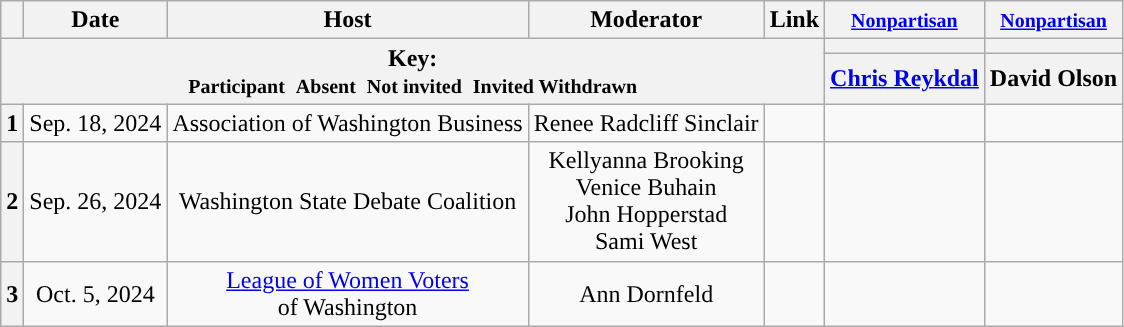<table class="wikitable" style="text-align:center;">
<tr>
<th scope="col"></th>
<th scope="col">Date</th>
<th scope="col">Host</th>
<th scope="col">Moderator</th>
<th scope="col">Link</th>
<th scope="col"><small><a href='#'>Nonpartisan</a></small></th>
<th scope="col"><small><a href='#'>Nonpartisan</a></small></th>
</tr>
<tr>
<th colspan="5" rowspan="2">Key:<br> <small>Participant </small>  <small>Absent </small>  <small>Not invited </small>  <small>Invited  Withdrawn</small></th>
<th scope="col" style="background:"></th>
<th scope="col" style="background:"></th>
</tr>
<tr>
<th scope="col"><a href='#'>Chris Reykdal</a></th>
<th scope="col">David Olson</th>
</tr>
<tr>
<th>1</th>
<td style="white-space:nowrap;">Sep. 18, 2024</td>
<td style="white-space:nowrap;">Association of Washington Business</td>
<td style="white-space:nowrap;">Renee Radcliff Sinclair</td>
<td style="white-space:nowrap;"></td>
<td></td>
<td></td>
</tr>
<tr>
<th>2</th>
<td style="white-space:nowrap;">Sep. 26, 2024</td>
<td style="white-space:nowrap;">Washington State Debate Coalition</td>
<td style="white-space:nowrap;">Kellyanna Brooking<br>Venice Buhain<br>John Hopperstad<br>Sami West</td>
<td style="white-space:nowrap;"></td>
<td></td>
<td></td>
</tr>
<tr>
<th>3</th>
<td style="white-space:nowrap;">Oct. 5, 2024</td>
<td style="white-space:nowrap;"><a href='#'>League of Women Voters</a><br>of Washington</td>
<td style="white-space:nowrap;">Ann Dornfeld</td>
<td style="white-space:nowrap;"></td>
<td></td>
<td></td>
</tr>
</table>
